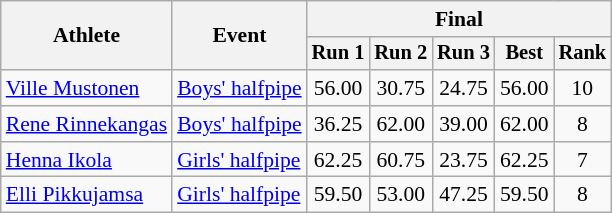<table class="wikitable" style="font-size:90%">
<tr>
<th rowspan=2>Athlete</th>
<th rowspan=2>Event</th>
<th colspan=5>Final</th>
</tr>
<tr style="font-size:95%">
<th>Run 1</th>
<th>Run 2</th>
<th>Run 3</th>
<th>Best</th>
<th>Rank</th>
</tr>
<tr align=center>
<td align=left><a href='#'>Ville Mustonen</a></td>
<td align=left><a href='#'>Boys' halfpipe</a></td>
<td>56.00</td>
<td>30.75</td>
<td>24.75</td>
<td>56.00</td>
<td>10</td>
</tr>
<tr align=center>
<td align=left><a href='#'>Rene Rinnekangas</a></td>
<td align=left><a href='#'>Boys' halfpipe</a></td>
<td>36.25</td>
<td>62.00</td>
<td>39.00</td>
<td>62.00</td>
<td>8</td>
</tr>
<tr align=center>
<td align=left><a href='#'>Henna Ikola</a></td>
<td align=left><a href='#'>Girls' halfpipe</a></td>
<td>62.25</td>
<td>60.75</td>
<td>23.75</td>
<td>62.25</td>
<td>7</td>
</tr>
<tr align=center>
<td align=left><a href='#'>Elli Pikkujamsa</a></td>
<td align=left><a href='#'>Girls' halfpipe</a></td>
<td>59.50</td>
<td>53.00</td>
<td>47.25</td>
<td>59.50</td>
<td>8</td>
</tr>
</table>
